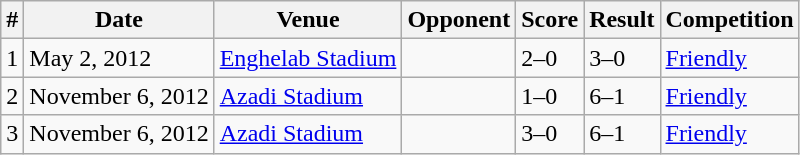<table class="wikitable">
<tr>
<th>#</th>
<th>Date</th>
<th>Venue</th>
<th>Opponent</th>
<th>Score</th>
<th>Result</th>
<th>Competition</th>
</tr>
<tr>
<td>1</td>
<td>May 2, 2012</td>
<td><a href='#'>Enghelab Stadium</a></td>
<td></td>
<td>2–0</td>
<td>3–0</td>
<td><a href='#'>Friendly</a></td>
</tr>
<tr>
<td>2</td>
<td>November 6, 2012</td>
<td><a href='#'>Azadi Stadium</a></td>
<td></td>
<td>1–0</td>
<td>6–1</td>
<td><a href='#'>Friendly</a></td>
</tr>
<tr>
<td>3</td>
<td>November 6, 2012</td>
<td><a href='#'>Azadi Stadium</a></td>
<td></td>
<td>3–0</td>
<td>6–1</td>
<td><a href='#'>Friendly</a></td>
</tr>
</table>
